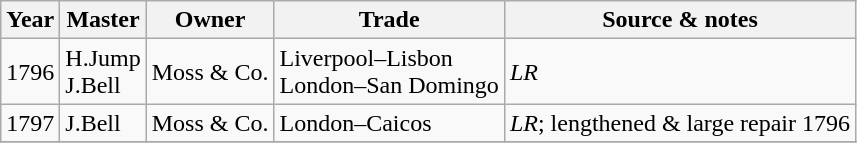<table class=" wikitable">
<tr>
<th>Year</th>
<th>Master</th>
<th>Owner</th>
<th>Trade</th>
<th>Source & notes</th>
</tr>
<tr>
<td>1796</td>
<td>H.Jump<br>J.Bell</td>
<td>Moss & Co.</td>
<td>Liverpool–Lisbon<br>London–San Domingo</td>
<td><em>LR</em></td>
</tr>
<tr>
<td>1797</td>
<td>J.Bell</td>
<td>Moss & Co.</td>
<td>London–Caicos</td>
<td><em>LR</em>; lengthened & large repair 1796</td>
</tr>
<tr>
</tr>
</table>
